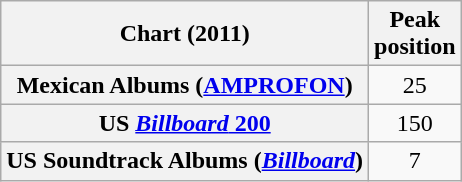<table class="wikitable sortable plainrowheaders" style="text-align:center">
<tr>
<th scope="col">Chart (2011)</th>
<th scope="col">Peak<br>position</th>
</tr>
<tr>
<th scope="row">Mexican Albums (<a href='#'>AMPROFON</a>)</th>
<td>25</td>
</tr>
<tr>
<th scope="row">US <a href='#'><em>Billboard</em> 200</a></th>
<td>150</td>
</tr>
<tr>
<th scope="row">US Soundtrack Albums (<em><a href='#'>Billboard</a></em>)</th>
<td>7</td>
</tr>
</table>
